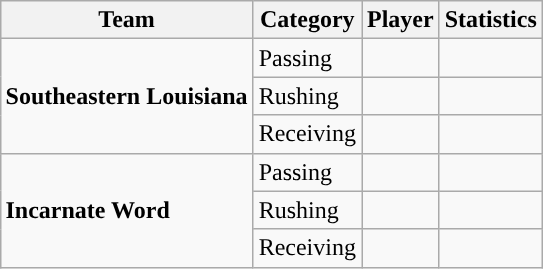<table class="wikitable" style="float: right;">
<tr>
<th>Team</th>
<th>Category</th>
<th>Player</th>
<th>Statistics</th>
</tr>
<tr>
<td rowspan=3><strong>Southeastern Louisiana</strong></td>
<td>Passing</td>
<td></td>
<td></td>
</tr>
<tr>
<td>Rushing</td>
<td></td>
<td></td>
</tr>
<tr>
<td>Receiving</td>
<td></td>
<td></td>
</tr>
<tr>
<td rowspan=3><strong>Incarnate Word</strong></td>
<td>Passing</td>
<td></td>
<td></td>
</tr>
<tr>
<td>Rushing</td>
<td></td>
<td></td>
</tr>
<tr>
<td>Receiving</td>
<td></td>
<td></td>
</tr>
</table>
